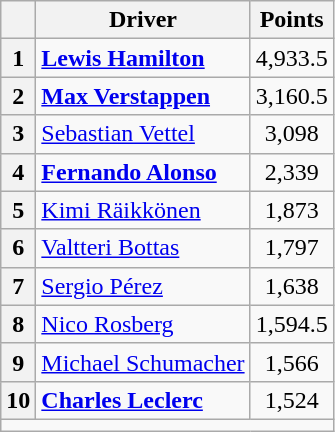<table class="wikitable" style="text-align:center">
<tr>
<th></th>
<th>Driver</th>
<th>Points</th>
</tr>
<tr>
<th>1</th>
<td align=left> <strong><a href='#'>Lewis Hamilton</a></strong></td>
<td>4,933.5</td>
</tr>
<tr>
<th>2</th>
<td align=left> <strong><a href='#'>Max Verstappen</a></strong></td>
<td>3,160.5</td>
</tr>
<tr>
<th>3</th>
<td align=left> <a href='#'>Sebastian Vettel</a></td>
<td>3,098</td>
</tr>
<tr>
<th>4</th>
<td align=left> <strong><a href='#'>Fernando Alonso</a></strong></td>
<td>2,339</td>
</tr>
<tr>
<th>5</th>
<td align=left> <a href='#'>Kimi Räikkönen</a></td>
<td>1,873</td>
</tr>
<tr>
<th>6</th>
<td align=left> <a href='#'>Valtteri Bottas</a></td>
<td>1,797</td>
</tr>
<tr>
<th>7</th>
<td align=left> <a href='#'>Sergio Pérez</a></td>
<td>1,638</td>
</tr>
<tr>
<th>8</th>
<td align=left> <a href='#'>Nico Rosberg</a></td>
<td>1,594.5</td>
</tr>
<tr>
<th>9</th>
<td align=left> <a href='#'>Michael Schumacher</a></td>
<td>1,566</td>
</tr>
<tr>
<th>10</th>
<td align=left> <strong><a href='#'>Charles Leclerc</a></strong></td>
<td>1,524</td>
</tr>
<tr>
<td colspan=3></td>
</tr>
</table>
